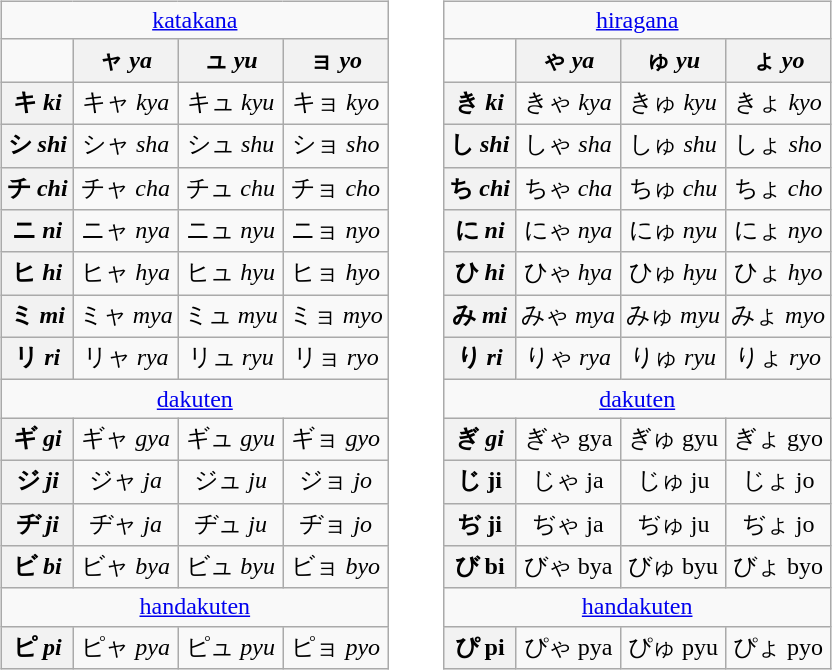<table border="0" style="margin: 1em auto 1em auto" |>
<tr valign=top align="center">
<td><br><table class="wikitable" style="margin: 1em 1em 1em 1em" |>
<tr>
<td colspan=4 align=center><a href='#'>katakana</a></td>
</tr>
<tr valign=top align="center">
<td></td>
<th>ャ <em>ya</em></th>
<th>ュ <em>yu</em></th>
<th>ョ <em>yo</em></th>
</tr>
<tr valign=top align="center">
<th>キ <em>ki</em></th>
<td>キャ <em>kya</em></td>
<td>キュ <em>kyu</em></td>
<td>キョ <em>kyo</em></td>
</tr>
<tr valign=top align="center">
<th>シ <em>shi</em></th>
<td>シャ <em>sha</em></td>
<td>シュ <em>shu</em></td>
<td>ショ <em>sho</em></td>
</tr>
<tr valign=top align="center">
<th>チ <em>chi</em></th>
<td>チャ <em>cha</em></td>
<td>チュ <em>chu</em></td>
<td>チョ <em>cho</em></td>
</tr>
<tr valign=top align="center">
<th>ニ <em>ni</em></th>
<td>ニャ <em>nya</em></td>
<td>ニュ <em>nyu</em></td>
<td>ニョ <em>nyo</em></td>
</tr>
<tr valign=top align="center">
<th>ヒ <em>hi</em></th>
<td>ヒャ <em>hya</em></td>
<td>ヒュ <em>hyu</em></td>
<td>ヒョ <em>hyo</em></td>
</tr>
<tr valign=top align="center">
<th>ミ <em>mi</em></th>
<td>ミャ <em>mya</em></td>
<td>ミュ <em>myu</em></td>
<td>ミョ <em>myo</em></td>
</tr>
<tr valign=top align="center">
<th>リ <em>ri</em></th>
<td>リャ <em>rya</em></td>
<td>リュ <em>ryu</em></td>
<td>リョ <em>ryo</em></td>
</tr>
<tr>
<td colspan=4 align=center><a href='#'>dakuten</a></td>
</tr>
<tr valign=top align="center">
<th>ギ <em>gi</em></th>
<td>ギャ <em>gya</em></td>
<td>ギュ <em>gyu</em></td>
<td>ギョ <em>gyo</em></td>
</tr>
<tr valign=top align="center">
<th>ジ <em>ji</em></th>
<td>ジャ <em>ja</em></td>
<td>ジュ <em>ju</em></td>
<td>ジョ <em>jo</em></td>
</tr>
<tr valign=top align="center">
<th>ヂ <em>ji</em></th>
<td>ヂャ <em>ja</em></td>
<td>ヂュ <em>ju</em></td>
<td>ヂョ <em>jo</em></td>
</tr>
<tr valign=top align="center">
<th>ビ <em>bi</em></th>
<td>ビャ <em>bya</em></td>
<td>ビュ <em>byu</em></td>
<td>ビョ <em>byo</em></td>
</tr>
<tr>
<td colspan=4 align=center><a href='#'>handakuten</a></td>
</tr>
<tr valign=top align="center">
<th>ピ <em>pi</em></th>
<td>ピャ <em>pya</em></td>
<td>ピュ <em>pyu</em></td>
<td>ピョ <em>pyo</em></td>
</tr>
</table>
</td>
<td><br><table class="wikitable" style="margin: 1em 1em 1em 1em" |>
<tr>
<td colspan=4 align=center><a href='#'>hiragana</a></td>
</tr>
<tr valign=top align="center">
<td></td>
<th>ゃ <em>ya</em></th>
<th>ゅ <em>yu</em></th>
<th>ょ <em>yo</em></th>
</tr>
<tr valign=top align="center">
<th>き <em>ki</em></th>
<td>きゃ <em>kya</em></td>
<td>きゅ <em>kyu</em></td>
<td>きょ <em>kyo</em></td>
</tr>
<tr valign=top align="center">
<th>し <em>shi</em></th>
<td>しゃ <em>sha</em></td>
<td>しゅ <em>shu</em></td>
<td>しょ <em>sho</em></td>
</tr>
<tr valign=top align="center">
<th>ち <em>chi</em></th>
<td>ちゃ <em>cha</em></td>
<td>ちゅ <em>chu</em></td>
<td>ちょ <em>cho</em></td>
</tr>
<tr valign=top align="center">
<th>に <em>ni</em></th>
<td>にゃ <em>nya</em></td>
<td>にゅ <em>nyu</em></td>
<td>にょ <em>nyo</em></td>
</tr>
<tr valign=top align="center">
<th>ひ <em>hi</em></th>
<td>ひゃ <em>hya</em></td>
<td>ひゅ <em>hyu</em></td>
<td>ひょ <em>hyo</em></td>
</tr>
<tr valign=top align="center">
<th>み <em>mi</em></th>
<td>みゃ <em>mya</em></td>
<td>みゅ <em>myu</em></td>
<td>みょ <em>myo</em></td>
</tr>
<tr valign=top align="center">
<th>り <em>ri</em></th>
<td>りゃ <em>rya</em></td>
<td>りゅ <em>ryu</em></td>
<td>りょ <em>ryo</em></td>
</tr>
<tr>
<td colspan=4 align=center><a href='#'>dakuten</a></td>
</tr>
<tr valign=top align="center">
<th>ぎ <em>gi</th>
<td>ぎゃ </em>gya<em></td>
<td>ぎゅ </em>gyu<em></td>
<td>ぎょ </em>gyo<em></td>
</tr>
<tr valign=top align="center">
<th>じ </em>ji<em></th>
<td>じゃ </em>ja<em></td>
<td>じゅ </em>ju<em></td>
<td>じょ </em>jo<em></td>
</tr>
<tr valign=top align="center">
<th>ぢ </em>ji<em></th>
<td>ぢゃ </em>ja<em></td>
<td>ぢゅ </em>ju<em></td>
<td>ぢょ </em>jo<em></td>
</tr>
<tr valign=top align="center">
<th>び </em>bi<em></th>
<td>びゃ </em>bya<em></td>
<td>びゅ </em>byu<em></td>
<td>びょ </em>byo<em></td>
</tr>
<tr>
<td colspan=4 align=center><a href='#'>handakuten</a></td>
</tr>
<tr valign=top align="center">
<th>ぴ </em>pi<em></th>
<td>ぴゃ </em>pya<em></td>
<td>ぴゅ </em>pyu<em></td>
<td>ぴょ </em>pyo<em></td>
</tr>
</table>
</td>
</tr>
</table>
